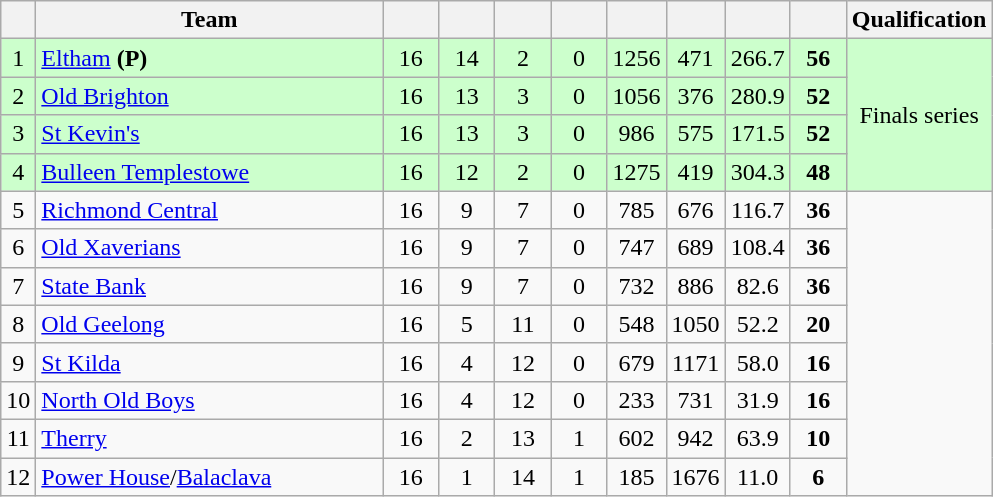<table class="wikitable" style="text-align:center; margin-bottom:0">
<tr>
<th style="width:10px"></th>
<th style="width:35%;">Team</th>
<th style="width:30px;"></th>
<th style="width:30px;"></th>
<th style="width:30px;"></th>
<th style="width:30px;"></th>
<th style="width:30px;"></th>
<th style="width:30px;"></th>
<th style="width:30px;"></th>
<th style="width:30px;"></th>
<th>Qualification</th>
</tr>
<tr style="background:#ccffcc;">
<td>1</td>
<td style="text-align:left;"><a href='#'>Eltham</a> <strong>(P)</strong></td>
<td>16</td>
<td>14</td>
<td>2</td>
<td>0</td>
<td>1256</td>
<td>471</td>
<td>266.7</td>
<td><strong>56</strong></td>
<td rowspan=4>Finals series</td>
</tr>
<tr style="background:#ccffcc;">
<td>2</td>
<td style="text-align:left;"><a href='#'>Old Brighton</a></td>
<td>16</td>
<td>13</td>
<td>3</td>
<td>0</td>
<td>1056</td>
<td>376</td>
<td>280.9</td>
<td><strong>52</strong></td>
</tr>
<tr style="background:#ccffcc;">
<td>3</td>
<td style="text-align:left;"><a href='#'>St Kevin's</a></td>
<td>16</td>
<td>13</td>
<td>3</td>
<td>0</td>
<td>986</td>
<td>575</td>
<td>171.5</td>
<td><strong>52</strong></td>
</tr>
<tr style="background:#ccffcc;">
<td>4</td>
<td style="text-align:left;"><a href='#'>Bulleen Templestowe</a></td>
<td>16</td>
<td>12</td>
<td>2</td>
<td>0</td>
<td>1275</td>
<td>419</td>
<td>304.3</td>
<td><strong>48</strong></td>
</tr>
<tr>
<td>5</td>
<td style="text-align:left;"><a href='#'>Richmond Central</a></td>
<td>16</td>
<td>9</td>
<td>7</td>
<td>0</td>
<td>785</td>
<td>676</td>
<td>116.7</td>
<td><strong>36</strong></td>
</tr>
<tr>
<td>6</td>
<td style="text-align:left;"><a href='#'>Old Xaverians</a></td>
<td>16</td>
<td>9</td>
<td>7</td>
<td>0</td>
<td>747</td>
<td>689</td>
<td>108.4</td>
<td><strong>36</strong></td>
</tr>
<tr>
<td>7</td>
<td style="text-align:left;"><a href='#'>State Bank</a></td>
<td>16</td>
<td>9</td>
<td>7</td>
<td>0</td>
<td>732</td>
<td>886</td>
<td>82.6</td>
<td><strong>36</strong></td>
</tr>
<tr>
<td>8</td>
<td style="text-align:left;"><a href='#'>Old Geelong</a></td>
<td>16</td>
<td>5</td>
<td>11</td>
<td>0</td>
<td>548</td>
<td>1050</td>
<td>52.2</td>
<td><strong>20</strong></td>
</tr>
<tr>
<td>9</td>
<td style="text-align:left;"><a href='#'>St Kilda</a></td>
<td>16</td>
<td>4</td>
<td>12</td>
<td>0</td>
<td>679</td>
<td>1171</td>
<td>58.0</td>
<td><strong>16</strong></td>
</tr>
<tr>
<td>10</td>
<td style="text-align:left;"><a href='#'>North Old Boys</a></td>
<td>16</td>
<td>4</td>
<td>12</td>
<td>0</td>
<td>233</td>
<td>731</td>
<td>31.9</td>
<td><strong>16</strong></td>
</tr>
<tr>
<td>11</td>
<td style="text-align:left;"><a href='#'>Therry</a></td>
<td>16</td>
<td>2</td>
<td>13</td>
<td>1</td>
<td>602</td>
<td>942</td>
<td>63.9</td>
<td><strong>10</strong></td>
</tr>
<tr>
<td>12</td>
<td style="text-align:left;"><a href='#'>Power House</a>/<a href='#'>Balaclava</a></td>
<td>16</td>
<td>1</td>
<td>14</td>
<td>1</td>
<td>185</td>
<td>1676</td>
<td>11.0</td>
<td><strong>6</strong></td>
</tr>
</table>
